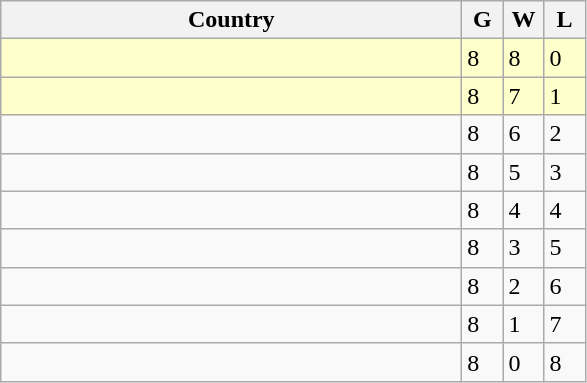<table class="wikitable">
<tr>
<th bgcolor="#efefef" width="300">Country</th>
<th bgcolor="#efefef" width="20">G</th>
<th bgcolor="#efefef" width="20">W</th>
<th bgcolor="#efefef" width="20">L</th>
</tr>
<tr bgcolor="#ffffcc">
<td></td>
<td>8</td>
<td>8</td>
<td>0</td>
</tr>
<tr bgcolor="#ffffcc">
<td></td>
<td>8</td>
<td>7</td>
<td>1</td>
</tr>
<tr>
<td></td>
<td>8</td>
<td>6</td>
<td>2</td>
</tr>
<tr>
<td></td>
<td>8</td>
<td>5</td>
<td>3</td>
</tr>
<tr>
<td></td>
<td>8</td>
<td>4</td>
<td>4</td>
</tr>
<tr>
<td></td>
<td>8</td>
<td>3</td>
<td>5</td>
</tr>
<tr>
<td></td>
<td>8</td>
<td>2</td>
<td>6</td>
</tr>
<tr>
<td></td>
<td>8</td>
<td>1</td>
<td>7</td>
</tr>
<tr>
<td></td>
<td>8</td>
<td>0</td>
<td>8</td>
</tr>
</table>
